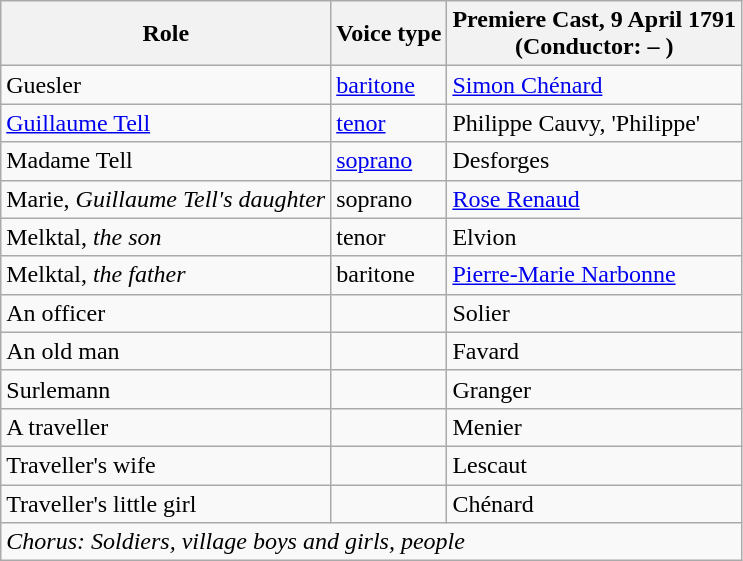<table class="wikitable">
<tr>
<th>Role</th>
<th>Voice type</th>
<th>Premiere Cast, 9 April 1791<br>(Conductor: – )</th>
</tr>
<tr>
<td>Guesler</td>
<td><a href='#'>baritone</a></td>
<td><a href='#'>Simon Chénard</a></td>
</tr>
<tr>
<td><a href='#'>Guillaume Tell</a></td>
<td><a href='#'>tenor</a></td>
<td>Philippe Cauvy, 'Philippe'</td>
</tr>
<tr>
<td>Madame Tell</td>
<td><a href='#'>soprano</a></td>
<td>Desforges</td>
</tr>
<tr>
<td>Marie, <em>Guillaume Tell's daughter</em></td>
<td>soprano</td>
<td><a href='#'>Rose Renaud</a></td>
</tr>
<tr>
<td>Melktal, <em>the son </em></td>
<td>tenor</td>
<td>Elvion</td>
</tr>
<tr>
<td>Melktal, <em>the father</em></td>
<td>baritone</td>
<td><a href='#'>Pierre-Marie Narbonne</a></td>
</tr>
<tr>
<td>An officer</td>
<td></td>
<td>Solier</td>
</tr>
<tr>
<td>An old man</td>
<td></td>
<td>Favard</td>
</tr>
<tr>
<td>Surlemann</td>
<td></td>
<td>Granger</td>
</tr>
<tr>
<td>A traveller</td>
<td></td>
<td>Menier</td>
</tr>
<tr>
<td>Traveller's wife</td>
<td></td>
<td>Lescaut</td>
</tr>
<tr>
<td>Traveller's little girl</td>
<td></td>
<td>Chénard</td>
</tr>
<tr>
<td colspan="3"><em>Chorus: Soldiers, village boys and girls, people</em></td>
</tr>
</table>
